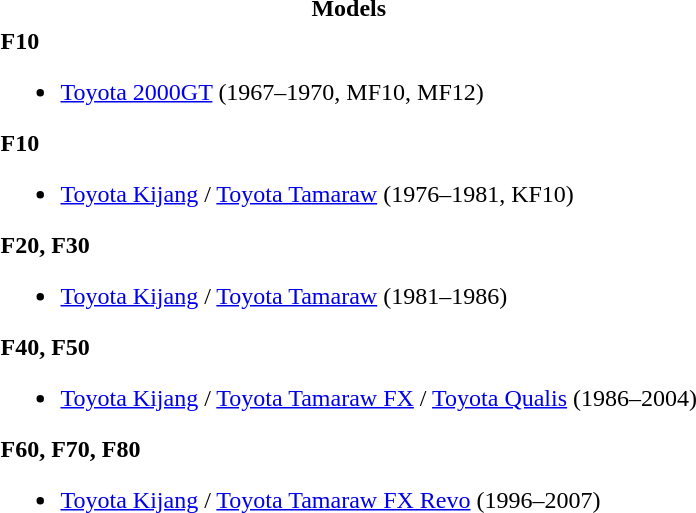<table>
<tr>
<th>Models</th>
</tr>
<tr>
<td><strong>F10</strong><br><ul><li><a href='#'>Toyota 2000GT</a> (1967–1970, MF10, MF12)</li></ul><strong>F10</strong><ul><li><a href='#'>Toyota Kijang</a> / <a href='#'>Toyota Tamaraw</a> (1976–1981, KF10)</li></ul><strong>F20, F30</strong><ul><li><a href='#'>Toyota Kijang</a> / <a href='#'>Toyota Tamaraw</a> (1981–1986)</li></ul><strong>F40, F50</strong><ul><li><a href='#'>Toyota Kijang</a> / <a href='#'>Toyota Tamaraw FX</a> / <a href='#'>Toyota Qualis</a> (1986–2004)</li></ul><strong>F60, F70, F80</strong><ul><li><a href='#'>Toyota Kijang</a> / <a href='#'>Toyota Tamaraw FX Revo</a> (1996–2007)</li></ul></td>
</tr>
</table>
